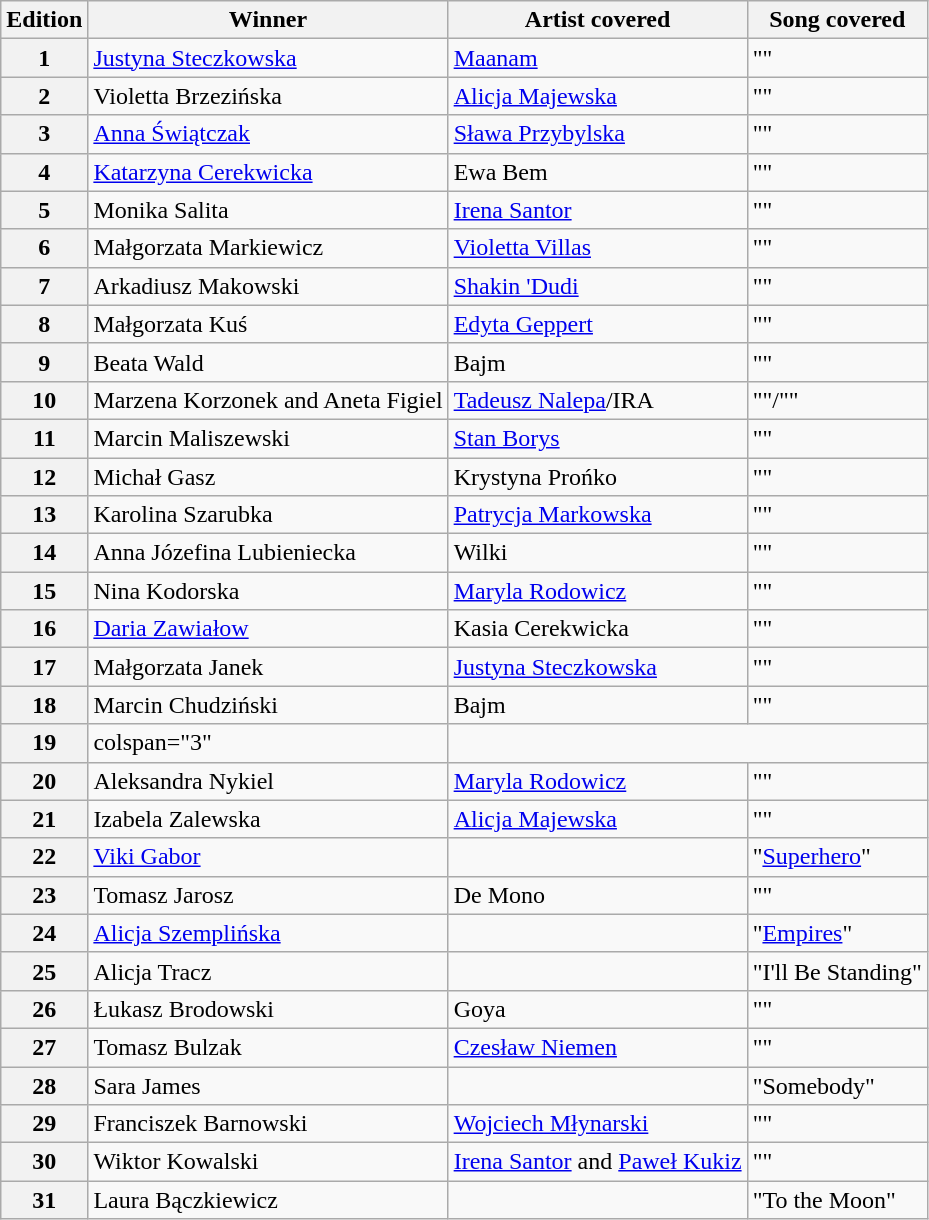<table class="wikitable">
<tr>
<th scope="col">Edition</th>
<th scope="col">Winner</th>
<th scope="col">Artist covered</th>
<th scope="col">Song covered</th>
</tr>
<tr>
<th scope="row">1</th>
<td><a href='#'>Justyna Steczkowska</a></td>
<td><a href='#'>Maanam</a></td>
<td>""</td>
</tr>
<tr>
<th scope="row">2</th>
<td>Violetta Brzezińska</td>
<td><a href='#'>Alicja Majewska</a></td>
<td>""</td>
</tr>
<tr>
<th scope="row">3</th>
<td><a href='#'>Anna Świątczak</a></td>
<td><a href='#'>Sława Przybylska</a></td>
<td>""</td>
</tr>
<tr>
<th scope="row">4</th>
<td><a href='#'>Katarzyna Cerekwicka</a></td>
<td>Ewa Bem</td>
<td>""</td>
</tr>
<tr>
<th scope="row">5</th>
<td>Monika Salita</td>
<td><a href='#'>Irena Santor</a></td>
<td>""</td>
</tr>
<tr>
<th scope="row">6</th>
<td>Małgorzata Markiewicz</td>
<td><a href='#'>Violetta Villas</a></td>
<td>""</td>
</tr>
<tr>
<th scope="row">7</th>
<td>Arkadiusz Makowski</td>
<td><a href='#'>Shakin 'Dudi</a></td>
<td>""</td>
</tr>
<tr>
<th scope="row">8</th>
<td>Małgorzata Kuś</td>
<td><a href='#'>Edyta Geppert</a></td>
<td>""</td>
</tr>
<tr>
<th scope="row">9</th>
<td>Beata Wald</td>
<td>Bajm</td>
<td>""</td>
</tr>
<tr>
<th scope="row">10</th>
<td>Marzena Korzonek and Aneta Figiel</td>
<td><a href='#'>Tadeusz Nalepa</a>/IRA</td>
<td>""/""</td>
</tr>
<tr>
<th scope="row">11</th>
<td>Marcin Maliszewski</td>
<td><a href='#'>Stan Borys</a></td>
<td>""</td>
</tr>
<tr>
<th scope="row">12</th>
<td>Michał Gasz</td>
<td>Krystyna Prońko</td>
<td>""</td>
</tr>
<tr>
<th scope="row">13</th>
<td>Karolina Szarubka</td>
<td><a href='#'>Patrycja Markowska</a></td>
<td>""</td>
</tr>
<tr>
<th scope="row">14</th>
<td>Anna Józefina Lubieniecka</td>
<td>Wilki</td>
<td>""</td>
</tr>
<tr>
<th scope="row">15</th>
<td>Nina Kodorska</td>
<td><a href='#'>Maryla Rodowicz</a></td>
<td>""</td>
</tr>
<tr>
<th scope="row">16</th>
<td><a href='#'>Daria Zawiałow</a></td>
<td>Kasia Cerekwicka</td>
<td>""</td>
</tr>
<tr>
<th scope="row">17</th>
<td>Małgorzata Janek</td>
<td><a href='#'>Justyna Steczkowska</a></td>
<td>""</td>
</tr>
<tr>
<th scope="row">18</th>
<td>Marcin Chudziński</td>
<td>Bajm</td>
<td>""</td>
</tr>
<tr>
<th scope="row">19</th>
<td>colspan="3" </td>
</tr>
<tr>
<th scope="row">20</th>
<td>Aleksandra Nykiel</td>
<td><a href='#'>Maryla Rodowicz</a></td>
<td>""</td>
</tr>
<tr>
<th scope="row">21</th>
<td>Izabela Zalewska</td>
<td><a href='#'>Alicja Majewska</a></td>
<td>""</td>
</tr>
<tr>
<th scope="row">22</th>
<td><a href='#'>Viki Gabor</a></td>
<td></td>
<td>"<a href='#'>Superhero</a>"</td>
</tr>
<tr>
<th scope="row">23</th>
<td>Tomasz Jarosz</td>
<td>De Mono</td>
<td>""</td>
</tr>
<tr>
<th scope="row">24</th>
<td><a href='#'>Alicja Szemplińska</a></td>
<td></td>
<td>"<a href='#'>Empires</a>"</td>
</tr>
<tr>
<th scope="row">25</th>
<td>Alicja Tracz</td>
<td></td>
<td>"I'll Be Standing"</td>
</tr>
<tr>
<th scope="row">26</th>
<td>Łukasz Brodowski</td>
<td>Goya</td>
<td>""</td>
</tr>
<tr>
<th scope="row">27</th>
<td>Tomasz Bulzak</td>
<td><a href='#'>Czesław Niemen</a></td>
<td>""</td>
</tr>
<tr>
<th scope="row">28</th>
<td>Sara James</td>
<td></td>
<td>"Somebody"</td>
</tr>
<tr>
<th scope="row">29</th>
<td>Franciszek Barnowski</td>
<td><a href='#'>Wojciech Młynarski</a></td>
<td>""</td>
</tr>
<tr>
<th scope="row">30</th>
<td>Wiktor Kowalski</td>
<td><a href='#'>Irena Santor</a> and <a href='#'>Paweł Kukiz</a></td>
<td>""</td>
</tr>
<tr>
<th scope="row">31</th>
<td>Laura Bączkiewicz</td>
<td></td>
<td>"To the Moon"</td>
</tr>
</table>
